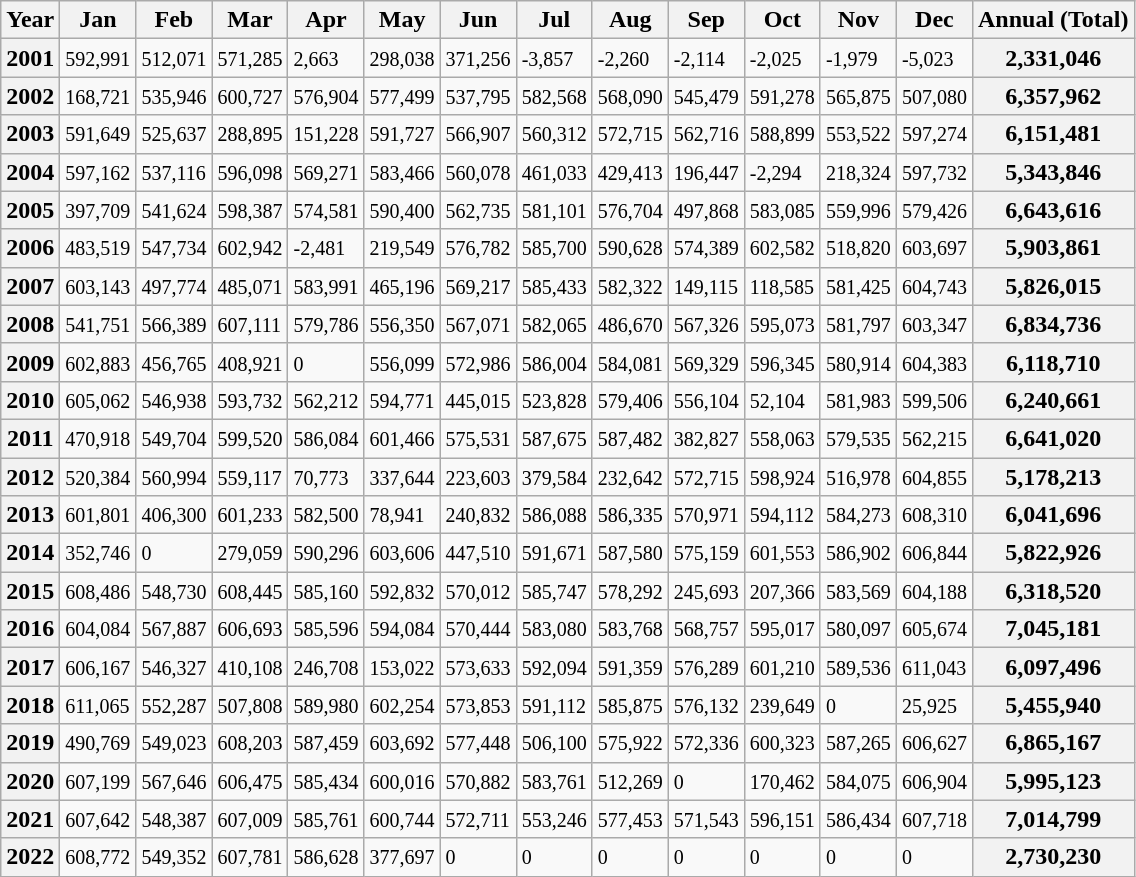<table class="wikitable">
<tr>
<th>Year</th>
<th>Jan</th>
<th>Feb</th>
<th>Mar</th>
<th>Apr</th>
<th>May</th>
<th>Jun</th>
<th>Jul</th>
<th>Aug</th>
<th>Sep</th>
<th>Oct</th>
<th>Nov</th>
<th>Dec</th>
<th>Annual (Total)</th>
</tr>
<tr>
<th>2001</th>
<td><small>592,991</small></td>
<td><small>512,071</small></td>
<td><small>571,285</small></td>
<td><small>2,663</small></td>
<td><small>298,038</small></td>
<td><small>371,256</small></td>
<td><small>-3,857</small></td>
<td><small>-2,260</small></td>
<td><small>-2,114</small></td>
<td><small>-2,025</small></td>
<td><small>-1,979</small></td>
<td><small>-5,023</small></td>
<th>2,331,046</th>
</tr>
<tr>
<th>2002</th>
<td><small>168,721</small></td>
<td><small>535,946</small></td>
<td><small>600,727</small></td>
<td><small>576,904</small></td>
<td><small>577,499</small></td>
<td><small>537,795</small></td>
<td><small>582,568</small></td>
<td><small>568,090</small></td>
<td><small>545,479</small></td>
<td><small>591,278</small></td>
<td><small>565,875</small></td>
<td><small>507,080</small></td>
<th>6,357,962</th>
</tr>
<tr>
<th>2003</th>
<td><small>591,649</small></td>
<td><small>525,637</small></td>
<td><small>288,895</small></td>
<td><small>151,228</small></td>
<td><small>591,727</small></td>
<td><small>566,907</small></td>
<td><small>560,312</small></td>
<td><small>572,715</small></td>
<td><small>562,716</small></td>
<td><small>588,899</small></td>
<td><small>553,522</small></td>
<td><small>597,274</small></td>
<th>6,151,481</th>
</tr>
<tr>
<th>2004</th>
<td><small>597,162</small></td>
<td><small>537,116</small></td>
<td><small>596,098</small></td>
<td><small>569,271</small></td>
<td><small>583,466</small></td>
<td><small>560,078</small></td>
<td><small>461,033</small></td>
<td><small>429,413</small></td>
<td><small>196,447</small></td>
<td><small>-2,294</small></td>
<td><small>218,324</small></td>
<td><small>597,732</small></td>
<th>5,343,846</th>
</tr>
<tr>
<th>2005</th>
<td><small>397,709</small></td>
<td><small>541,624</small></td>
<td><small>598,387</small></td>
<td><small>574,581</small></td>
<td><small>590,400</small></td>
<td><small>562,735</small></td>
<td><small>581,101</small></td>
<td><small>576,704</small></td>
<td><small>497,868</small></td>
<td><small>583,085</small></td>
<td><small>559,996</small></td>
<td><small>579,426</small></td>
<th>6,643,616</th>
</tr>
<tr>
<th>2006</th>
<td><small>483,519</small></td>
<td><small>547,734</small></td>
<td><small>602,942</small></td>
<td><small>-2,481</small></td>
<td><small>219,549</small></td>
<td><small>576,782</small></td>
<td><small>585,700</small></td>
<td><small>590,628</small></td>
<td><small>574,389</small></td>
<td><small>602,582</small></td>
<td><small>518,820</small></td>
<td><small>603,697</small></td>
<th>5,903,861</th>
</tr>
<tr>
<th>2007</th>
<td><small>603,143</small></td>
<td><small>497,774</small></td>
<td><small>485,071</small></td>
<td><small>583,991</small></td>
<td><small>465,196</small></td>
<td><small>569,217</small></td>
<td><small>585,433</small></td>
<td><small>582,322</small></td>
<td><small>149,115</small></td>
<td><small>118,585</small></td>
<td><small>581,425</small></td>
<td><small>604,743</small></td>
<th>5,826,015</th>
</tr>
<tr>
<th>2008</th>
<td><small>541,751</small></td>
<td><small>566,389</small></td>
<td><small>607,111</small></td>
<td><small>579,786</small></td>
<td><small>556,350</small></td>
<td><small>567,071</small></td>
<td><small>582,065</small></td>
<td><small>486,670</small></td>
<td><small>567,326</small></td>
<td><small>595,073</small></td>
<td><small>581,797</small></td>
<td><small>603,347</small></td>
<th>6,834,736</th>
</tr>
<tr>
<th>2009</th>
<td><small>602,883</small></td>
<td><small>456,765</small></td>
<td><small>408,921</small></td>
<td><small>0</small></td>
<td><small>556,099</small></td>
<td><small>572,986</small></td>
<td><small>586,004</small></td>
<td><small>584,081</small></td>
<td><small>569,329</small></td>
<td><small>596,345</small></td>
<td><small>580,914</small></td>
<td><small>604,383</small></td>
<th>6,118,710</th>
</tr>
<tr>
<th>2010</th>
<td><small>605,062</small></td>
<td><small>546,938</small></td>
<td><small>593,732</small></td>
<td><small>562,212</small></td>
<td><small>594,771</small></td>
<td><small>445,015</small></td>
<td><small>523,828</small></td>
<td><small>579,406</small></td>
<td><small>556,104</small></td>
<td><small>52,104</small></td>
<td><small>581,983</small></td>
<td><small>599,506</small></td>
<th>6,240,661</th>
</tr>
<tr>
<th>2011</th>
<td><small>470,918</small></td>
<td><small>549,704</small></td>
<td><small>599,520</small></td>
<td><small>586,084</small></td>
<td><small>601,466</small></td>
<td><small>575,531</small></td>
<td><small>587,675</small></td>
<td><small>587,482</small></td>
<td><small>382,827</small></td>
<td><small>558,063</small></td>
<td><small>579,535</small></td>
<td><small>562,215</small></td>
<th>6,641,020</th>
</tr>
<tr>
<th>2012</th>
<td><small>520,384</small></td>
<td><small>560,994</small></td>
<td><small>559,117</small></td>
<td><small>70,773</small></td>
<td><small>337,644</small></td>
<td><small>223,603</small></td>
<td><small>379,584</small></td>
<td><small>232,642</small></td>
<td><small>572,715</small></td>
<td><small>598,924</small></td>
<td><small>516,978</small></td>
<td><small>604,855</small></td>
<th>5,178,213</th>
</tr>
<tr>
<th>2013</th>
<td><small>601,801</small></td>
<td><small>406,300</small></td>
<td><small>601,233</small></td>
<td><small>582,500</small></td>
<td><small>78,941</small></td>
<td><small>240,832</small></td>
<td><small>586,088</small></td>
<td><small>586,335</small></td>
<td><small>570,971</small></td>
<td><small>594,112</small></td>
<td><small>584,273</small></td>
<td><small>608,310</small></td>
<th>6,041,696</th>
</tr>
<tr>
<th>2014</th>
<td><small>352,746</small></td>
<td><small>0</small></td>
<td><small>279,059</small></td>
<td><small>590,296</small></td>
<td><small>603,606</small></td>
<td><small>447,510</small></td>
<td><small>591,671</small></td>
<td><small>587,580</small></td>
<td><small>575,159</small></td>
<td><small>601,553</small></td>
<td><small>586,902</small></td>
<td><small>606,844</small></td>
<th>5,822,926</th>
</tr>
<tr>
<th>2015</th>
<td><small>608,486</small></td>
<td><small>548,730</small></td>
<td><small>608,445</small></td>
<td><small>585,160</small></td>
<td><small>592,832</small></td>
<td><small>570,012</small></td>
<td><small>585,747</small></td>
<td><small>578,292</small></td>
<td><small>245,693</small></td>
<td><small>207,366</small></td>
<td><small>583,569</small></td>
<td><small>604,188</small></td>
<th>6,318,520</th>
</tr>
<tr>
<th>2016</th>
<td><small>604,084</small></td>
<td><small>567,887</small></td>
<td><small>606,693</small></td>
<td><small>585,596</small></td>
<td><small>594,084</small></td>
<td><small>570,444</small></td>
<td><small>583,080</small></td>
<td><small>583,768</small></td>
<td><small>568,757</small></td>
<td><small>595,017</small></td>
<td><small>580,097</small></td>
<td><small>605,674</small></td>
<th>7,045,181</th>
</tr>
<tr>
<th>2017</th>
<td><small>606,167</small></td>
<td><small>546,327</small></td>
<td><small>410,108</small></td>
<td><small>246,708</small></td>
<td><small>153,022</small></td>
<td><small>573,633</small></td>
<td><small>592,094</small></td>
<td><small>591,359</small></td>
<td><small>576,289</small></td>
<td><small>601,210</small></td>
<td><small>589,536</small></td>
<td><small>611,043</small></td>
<th>6,097,496</th>
</tr>
<tr>
<th>2018</th>
<td><small>611,065</small></td>
<td><small>552,287</small></td>
<td><small>507,808</small></td>
<td><small>589,980</small></td>
<td><small>602,254</small></td>
<td><small>573,853</small></td>
<td><small>591,112</small></td>
<td><small>585,875</small></td>
<td><small>576,132</small></td>
<td><small>239,649</small></td>
<td><small>0</small></td>
<td><small>25,925</small></td>
<th>5,455,940</th>
</tr>
<tr>
<th>2019</th>
<td><small>490,769</small></td>
<td><small>549,023</small></td>
<td><small>608,203</small></td>
<td><small>587,459</small></td>
<td><small>603,692</small></td>
<td><small>577,448</small></td>
<td><small>506,100</small></td>
<td><small>575,922</small></td>
<td><small>572,336</small></td>
<td><small>600,323</small></td>
<td><small>587,265</small></td>
<td><small>606,627</small></td>
<th>6,865,167</th>
</tr>
<tr>
<th>2020</th>
<td><small>607,199</small></td>
<td><small>567,646</small></td>
<td><small>606,475</small></td>
<td><small>585,434</small></td>
<td><small>600,016</small></td>
<td><small>570,882</small></td>
<td><small>583,761</small></td>
<td><small>512,269</small></td>
<td><small>0</small></td>
<td><small>170,462</small></td>
<td><small>584,075</small></td>
<td><small>606,904</small></td>
<th>5,995,123</th>
</tr>
<tr>
<th>2021</th>
<td><small>607,642</small></td>
<td><small>548,387</small></td>
<td><small>607,009</small></td>
<td><small>585,761</small></td>
<td><small>600,744</small></td>
<td><small>572,711</small></td>
<td><small>553,246</small></td>
<td><small>577,453</small></td>
<td><small>571,543</small></td>
<td><small>596,151</small></td>
<td><small>586,434</small></td>
<td><small>607,718</small></td>
<th>7,014,799</th>
</tr>
<tr>
<th>2022</th>
<td><small>608,772</small></td>
<td><small>549,352</small></td>
<td><small>607,781</small></td>
<td><small>586,628</small></td>
<td><small>377,697</small></td>
<td><small>0</small></td>
<td><small>0</small></td>
<td><small>0</small></td>
<td><small>0</small></td>
<td><small>0</small></td>
<td><small>0</small></td>
<td><small>0</small></td>
<th>2,730,230</th>
</tr>
</table>
